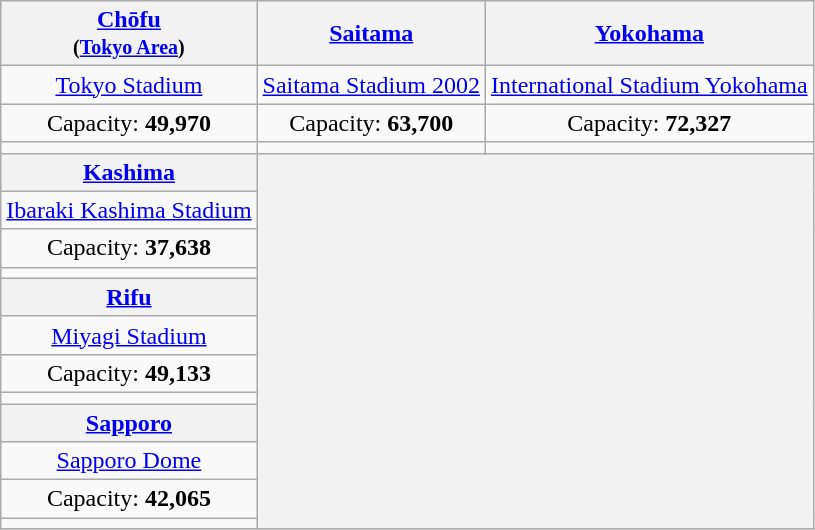<table class="wikitable" style="text-align:center">
<tr>
<th><a href='#'>Chōfu</a><br><small>(<a href='#'>Tokyo Area</a>)</small></th>
<th><a href='#'>Saitama</a></th>
<th><a href='#'>Yokohama</a></th>
</tr>
<tr>
<td><a href='#'>Tokyo Stadium</a></td>
<td><a href='#'>Saitama Stadium 2002</a></td>
<td><a href='#'>International Stadium Yokohama</a></td>
</tr>
<tr>
<td>Capacity: <strong>49,970</strong></td>
<td>Capacity: <strong>63,700</strong></td>
<td>Capacity: <strong>72,327</strong></td>
</tr>
<tr>
<td></td>
<td></td>
<td></td>
</tr>
<tr>
<th><a href='#'>Kashima</a></th>
<th rowspan=12 colspan=3></th>
</tr>
<tr>
<td><a href='#'>Ibaraki Kashima Stadium</a></td>
</tr>
<tr>
<td>Capacity: <strong>37,638</strong></td>
</tr>
<tr>
<td></td>
</tr>
<tr>
<th><a href='#'>Rifu</a></th>
</tr>
<tr>
<td><a href='#'>Miyagi Stadium</a></td>
</tr>
<tr>
<td>Capacity: <strong>49,133</strong></td>
</tr>
<tr>
<td></td>
</tr>
<tr>
<th><a href='#'>Sapporo</a></th>
</tr>
<tr>
<td><a href='#'>Sapporo Dome</a></td>
</tr>
<tr>
<td>Capacity: <strong>42,065</strong></td>
</tr>
<tr>
<td></td>
</tr>
</table>
